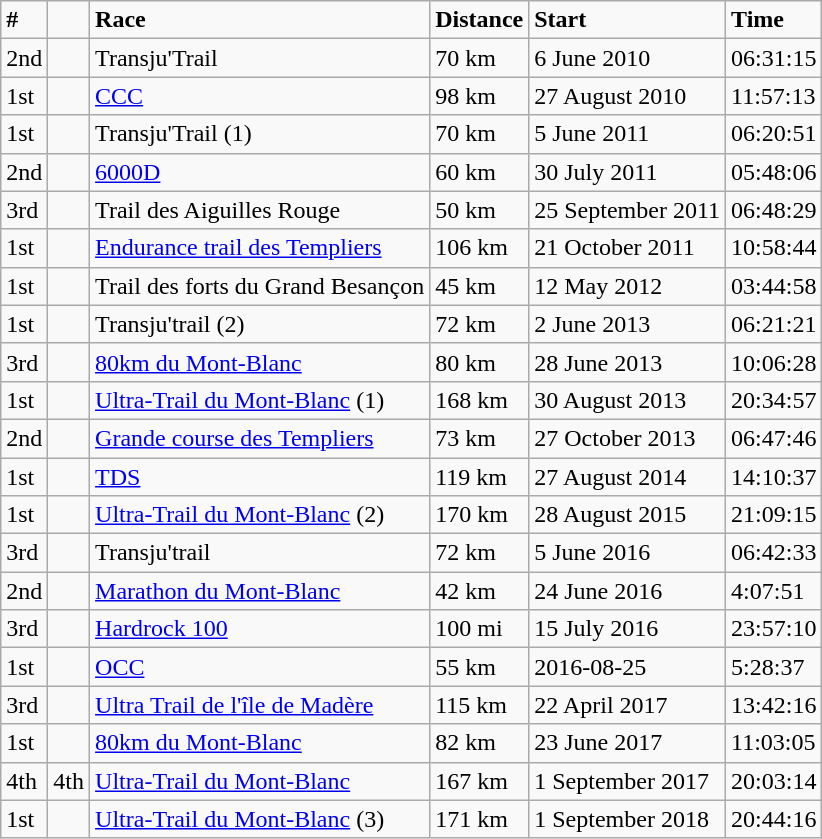<table class="wikitable sortable alternance">
<tr>
<td><strong>#</strong></td>
<td><strong></strong></td>
<td><strong>Race</strong></td>
<td><strong>Distance</strong></td>
<td><strong>Start</strong></td>
<td><strong>Time</strong></td>
</tr>
<tr>
<td>2nd</td>
<td></td>
<td> Transju'Trail</td>
<td>70 km</td>
<td>6 June 2010</td>
<td>06:31:15</td>
</tr>
<tr>
<td>1st</td>
<td></td>
<td>    <a href='#'>CCC</a></td>
<td>98 km</td>
<td>27 August 2010</td>
<td>11:57:13</td>
</tr>
<tr>
<td>1st</td>
<td></td>
<td> Transju'Trail (1)</td>
<td>70 km</td>
<td>5 June 2011</td>
<td>06:20:51</td>
</tr>
<tr>
<td>2nd</td>
<td></td>
<td> <a href='#'>6000D</a></td>
<td>60 km</td>
<td>30 July 2011</td>
<td>05:48:06</td>
</tr>
<tr>
<td>3rd</td>
<td></td>
<td> Trail des Aiguilles Rouge</td>
<td>50 km</td>
<td>25 September 2011</td>
<td>06:48:29</td>
</tr>
<tr>
<td>1st</td>
<td></td>
<td> <a href='#'>Endurance trail des Templiers</a></td>
<td>106 km</td>
<td>21 October 2011</td>
<td>10:58:44</td>
</tr>
<tr>
<td>1st</td>
<td></td>
<td> Trail des forts du Grand Besançon</td>
<td>45 km</td>
<td>12 May 2012</td>
<td>03:44:58</td>
</tr>
<tr>
<td>1st</td>
<td></td>
<td> Transju'trail (2)</td>
<td>72 km</td>
<td>2 June 2013</td>
<td>06:21:21</td>
</tr>
<tr>
<td>3rd</td>
<td></td>
<td>  <a href='#'>80km du Mont-Blanc</a></td>
<td>80 km</td>
<td>28 June 2013</td>
<td>10:06:28</td>
</tr>
<tr>
<td>1st</td>
<td></td>
<td>   <a href='#'>Ultra-Trail du Mont-Blanc</a> (1)</td>
<td>168 km</td>
<td>30 August 2013</td>
<td>20:34:57</td>
</tr>
<tr>
<td>2nd</td>
<td></td>
<td> <a href='#'>Grande course des Templiers</a></td>
<td>73 km</td>
<td>27 October 2013</td>
<td>06:47:46</td>
</tr>
<tr>
<td>1st</td>
<td></td>
<td>  <a href='#'>TDS</a></td>
<td>119 km</td>
<td>27 August 2014</td>
<td>14:10:37</td>
</tr>
<tr>
<td>1st</td>
<td></td>
<td>   <a href='#'>Ultra-Trail du Mont-Blanc</a> (2)</td>
<td>170 km</td>
<td>28 August 2015</td>
<td>21:09:15</td>
</tr>
<tr>
<td>3rd</td>
<td></td>
<td> Transju'trail</td>
<td>72 km</td>
<td>5 June 2016</td>
<td>06:42:33</td>
</tr>
<tr>
<td>2nd</td>
<td></td>
<td>  <a href='#'>Marathon du Mont-Blanc</a></td>
<td>42 km</td>
<td>24 June 2016</td>
<td>4:07:51</td>
</tr>
<tr>
<td>3rd</td>
<td></td>
<td> <a href='#'>Hardrock 100</a></td>
<td>100 mi</td>
<td>15 July 2016</td>
<td>23:57:10</td>
</tr>
<tr>
<td>1st</td>
<td></td>
<td>  <a href='#'>OCC</a></td>
<td>55 km</td>
<td>2016-08-25</td>
<td>5:28:37</td>
</tr>
<tr>
<td>3rd</td>
<td></td>
<td> <a href='#'>Ultra Trail de l'île de Madère</a></td>
<td>115 km</td>
<td>22 April 2017</td>
<td>13:42:16</td>
</tr>
<tr>
<td>1st</td>
<td></td>
<td>  <a href='#'>80km du Mont-Blanc</a></td>
<td>82 km</td>
<td>23 June 2017</td>
<td>11:03:05</td>
</tr>
<tr>
<td>4th</td>
<td>4th</td>
<td>   <a href='#'>Ultra-Trail du Mont-Blanc</a></td>
<td>167 km</td>
<td>1 September 2017</td>
<td>20:03:14</td>
</tr>
<tr>
<td>1st</td>
<td></td>
<td>   <a href='#'>Ultra-Trail du Mont-Blanc</a> (3)</td>
<td>171 km</td>
<td>1 September 2018</td>
<td>20:44:16</td>
</tr>
</table>
